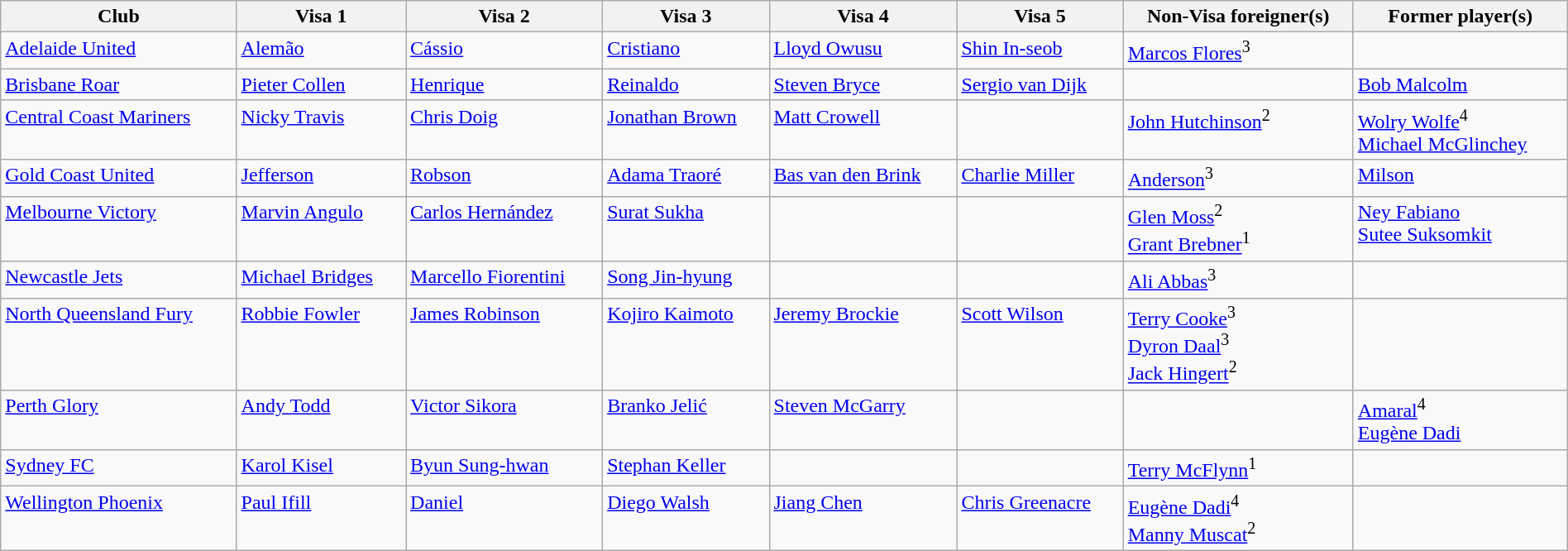<table class="wikitable" style="width:100%">
<tr>
<th>Club</th>
<th>Visa 1</th>
<th>Visa 2</th>
<th>Visa 3</th>
<th>Visa 4</th>
<th>Visa 5</th>
<th>Non-Visa foreigner(s)</th>
<th>Former player(s)</th>
</tr>
<tr style="vertical-align:top;">
<td><a href='#'>Adelaide United</a></td>
<td> <a href='#'>Alemão</a></td>
<td> <a href='#'>Cássio</a></td>
<td> <a href='#'>Cristiano</a></td>
<td> <a href='#'>Lloyd Owusu</a></td>
<td> <a href='#'>Shin In-seob</a></td>
<td> <a href='#'>Marcos Flores</a><sup>3</sup></td>
<td></td>
</tr>
<tr style="vertical-align:top;">
<td><a href='#'>Brisbane Roar</a></td>
<td> <a href='#'>Pieter Collen</a></td>
<td> <a href='#'>Henrique</a></td>
<td> <a href='#'>Reinaldo</a></td>
<td> <a href='#'>Steven Bryce</a></td>
<td> <a href='#'>Sergio van Dijk</a></td>
<td></td>
<td> <a href='#'>Bob Malcolm</a></td>
</tr>
<tr style="vertical-align:top;">
<td><a href='#'>Central Coast Mariners</a></td>
<td> <a href='#'>Nicky Travis</a></td>
<td> <a href='#'>Chris Doig</a></td>
<td> <a href='#'>Jonathan Brown</a></td>
<td> <a href='#'>Matt Crowell</a></td>
<td></td>
<td> <a href='#'>John Hutchinson</a><sup>2</sup></td>
<td> <a href='#'>Wolry Wolfe</a><sup>4</sup> <br> <a href='#'>Michael McGlinchey</a></td>
</tr>
<tr style="vertical-align:top;">
<td><a href='#'>Gold Coast United</a></td>
<td> <a href='#'>Jefferson</a></td>
<td> <a href='#'>Robson</a></td>
<td> <a href='#'>Adama Traoré</a></td>
<td> <a href='#'>Bas van den Brink</a></td>
<td> <a href='#'>Charlie Miller</a></td>
<td> <a href='#'>Anderson</a><sup>3</sup></td>
<td> <a href='#'>Milson</a></td>
</tr>
<tr style="vertical-align:top;">
<td><a href='#'>Melbourne Victory</a></td>
<td> <a href='#'>Marvin Angulo</a></td>
<td> <a href='#'>Carlos Hernández</a></td>
<td> <a href='#'>Surat Sukha</a></td>
<td></td>
<td></td>
<td> <a href='#'>Glen Moss</a><sup>2</sup><br> <a href='#'>Grant Brebner</a><sup>1</sup></td>
<td> <a href='#'>Ney Fabiano</a> <br> <a href='#'>Sutee Suksomkit</a></td>
</tr>
<tr style="vertical-align:top;">
<td><a href='#'>Newcastle Jets</a></td>
<td> <a href='#'>Michael Bridges</a></td>
<td> <a href='#'>Marcello Fiorentini</a></td>
<td> <a href='#'>Song Jin-hyung</a></td>
<td></td>
<td></td>
<td> <a href='#'>Ali Abbas</a><sup>3</sup></td>
<td></td>
</tr>
<tr style="vertical-align:top;">
<td><a href='#'>North Queensland Fury</a></td>
<td> <a href='#'>Robbie Fowler</a></td>
<td> <a href='#'>James Robinson</a></td>
<td> <a href='#'>Kojiro Kaimoto</a></td>
<td> <a href='#'>Jeremy Brockie</a></td>
<td> <a href='#'>Scott Wilson</a></td>
<td> <a href='#'>Terry Cooke</a><sup>3</sup><br> <a href='#'>Dyron Daal</a><sup>3</sup><br> <a href='#'>Jack Hingert</a><sup>2</sup></td>
<td></td>
</tr>
<tr style="vertical-align:top;">
<td><a href='#'>Perth Glory</a></td>
<td> <a href='#'>Andy Todd</a></td>
<td> <a href='#'>Victor Sikora</a></td>
<td> <a href='#'>Branko Jelić</a></td>
<td> <a href='#'>Steven McGarry</a></td>
<td></td>
<td></td>
<td> <a href='#'>Amaral</a><sup>4</sup> <br> <a href='#'>Eugène Dadi</a></td>
</tr>
<tr style="vertical-align:top;">
<td><a href='#'>Sydney FC</a></td>
<td> <a href='#'>Karol Kisel</a></td>
<td> <a href='#'>Byun Sung-hwan</a></td>
<td> <a href='#'>Stephan Keller</a></td>
<td></td>
<td></td>
<td> <a href='#'>Terry McFlynn</a><sup>1</sup></td>
<td></td>
</tr>
<tr style="vertical-align:top;">
<td><a href='#'>Wellington Phoenix</a></td>
<td> <a href='#'>Paul Ifill</a></td>
<td> <a href='#'>Daniel</a></td>
<td> <a href='#'>Diego Walsh</a></td>
<td> <a href='#'>Jiang Chen</a></td>
<td> <a href='#'>Chris Greenacre</a></td>
<td> <a href='#'>Eugène Dadi</a><sup>4</sup><br> <a href='#'>Manny Muscat</a><sup>2</sup></td>
<td></td>
</tr>
</table>
